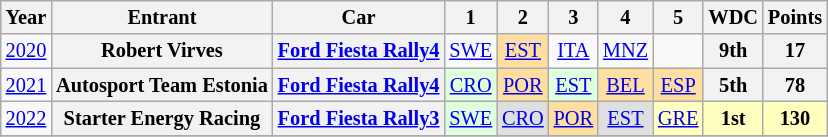<table class="wikitable" style="text-align:center; font-size:85%">
<tr>
<th>Year</th>
<th>Entrant</th>
<th>Car</th>
<th>1</th>
<th>2</th>
<th>3</th>
<th>4</th>
<th>5</th>
<th>WDC</th>
<th>Points</th>
</tr>
<tr>
<td><a href='#'>2020</a></td>
<th nowrap>Robert Virves</th>
<th nowrap><a href='#'>Ford Fiesta Rally4</a></th>
<td style="background:#;"><a href='#'>SWE</a></td>
<td style="background:#ffdf9f;"><a href='#'>EST</a><br></td>
<td style="background:#;"><a href='#'>ITA</a></td>
<td style="background:#;"><a href='#'>MNZ</a></td>
<td></td>
<th>9th</th>
<th>17</th>
</tr>
<tr>
<td><a href='#'>2021</a></td>
<th nowrap>Autosport Team Estonia</th>
<th nowrap><a href='#'>Ford Fiesta Rally4</a></th>
<td style="background:#dfffdf;"><a href='#'>CRO</a><br></td>
<td style="background:#ffdf9f;"><a href='#'>POR</a><br></td>
<td style="background:#dfffdf;"><a href='#'>EST</a><br></td>
<td style="background:#ffdf9f;"><a href='#'>BEL</a><br></td>
<td style="background:#ffdf9f;"><a href='#'>ESP</a><br></td>
<th>5th</th>
<th>78</th>
</tr>
<tr>
<td><a href='#'>2022</a></td>
<th nowrap>Starter Energy Racing</th>
<th nowrap><a href='#'>Ford Fiesta Rally3</a></th>
<td style="background:#dfffdf;"><a href='#'>SWE</a><br></td>
<td style="background:#dfdfdf;"><a href='#'>CRO</a><br></td>
<td style="background:#ffdf9f;"><a href='#'>POR</a><br></td>
<td style="background:#dfdfdf;"><a href='#'>EST</a><br></td>
<td style="background:#ffffbf;"><a href='#'>GRE</a><br></td>
<th style="background:#FFFFBF;">1st</th>
<th style="background:#FFFFBF;">130</th>
</tr>
<tr>
</tr>
</table>
